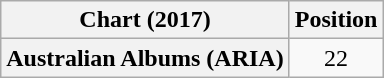<table class="wikitable plainrowheaders" style="text-align:center">
<tr>
<th scope="col">Chart (2017)</th>
<th scope="col">Position</th>
</tr>
<tr>
<th scope="row">Australian Albums (ARIA)</th>
<td>22</td>
</tr>
</table>
